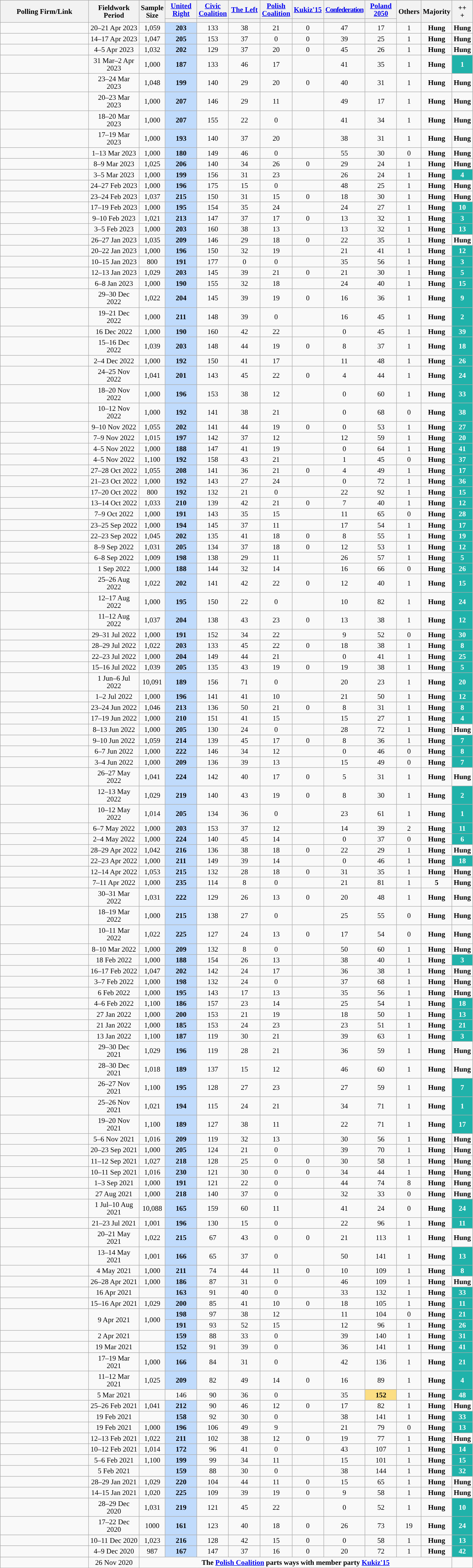<table class="wikitable sortable collapsible" style="text-align:center; font-size:95%; line-height:16px">
<tr background-color:#E9E9E9">
<th rowspan="2" style="width:180px;">Polling Firm/Link</th>
<th rowspan="2" data-sort-type="date" style="width:100px;">Fieldwork<br>Period</th>
<th rowspan="2" style="width:20px;">Sample Size</th>
<th style="width:60px;" class="unsortable"><a href='#'>United Right</a></th>
<th style="width:60px;" class="unsortable"><a href='#'>Civic Coalition</a></th>
<th style="width:60px;" class="unsortable"><a href='#'>The Left</a></th>
<th style="width:60px;" class="unsortable"><a href='#'>Polish Coalition</a></th>
<th style="width:60px;" class="unsortable"><a href='#'>Kukiz'15</a></th>
<th style="width:60px;letter-spacing: -1px;" class="unsortable"><a href='#'>Confederation</a></th>
<th style="width:60px;" class="unsortable"><a href='#'>Poland 2050</a></th>
<th rowspan="2" data-sort-type="number" style="width:40px;">Others</th>
<th rowspan="2" data-sort-type="number" style="width:30px;">Majority</th>
<th rowspan="2" data-sort-type="number" style="width:30px;">++<br>+</th>
</tr>
<tr>
<th data-sort-type="number" style="height:1px; background:"></th>
<th data-sort-type="number" style="height:1px; background:"></th>
<th data-sort-type="number" style="height:1px; background:"></th>
<th data-sort-type="number" style="height:1px; background:"></th>
<th data-sort-type="number" style="height:1px; background:"></th>
<th data-sort-type="number" style="height:1px; background:"></th>
<th data-sort-type="number" style="height:1px; background:"></th>
</tr>
<tr>
<td></td>
<td data-sort-value="2023-04-21">20–21 Apr 2023</td>
<td>1,059</td>
<td style="background:#C0DBFC;"><strong>203</strong></td>
<td>133</td>
<td>38</td>
<td>21</td>
<td>0</td>
<td>47</td>
<td>17</td>
<td>1</td>
<td><strong>Hung</strong></td>
<td><strong>Hung</strong></td>
</tr>
<tr>
<td></td>
<td data-sort-value="2023-04-17">14–17 Apr 2023</td>
<td>1,047</td>
<td style="background:#C0DBFC;"><strong>205</strong></td>
<td>153</td>
<td>37</td>
<td>0</td>
<td>0</td>
<td>39</td>
<td>25</td>
<td>1</td>
<td><strong>Hung</strong></td>
<td><strong>Hung</strong></td>
</tr>
<tr>
<td></td>
<td data-sort-value="2023-04-05">4–5 Apr 2023</td>
<td>1,032</td>
<td style="background:#C0DBFC;"><strong>202</strong></td>
<td>129</td>
<td>37</td>
<td>20</td>
<td>0</td>
<td>45</td>
<td>26</td>
<td>1</td>
<td><strong>Hung</strong></td>
<td><strong>Hung</strong></td>
</tr>
<tr>
<td></td>
<td data-sort-value="2023-04-02">31 Mar–2 Apr 2023</td>
<td>1,000</td>
<td style="background:#C0DBFC;"><strong>187</strong></td>
<td>133</td>
<td>46</td>
<td>17</td>
<td></td>
<td>41</td>
<td>35</td>
<td>1</td>
<td><strong>Hung</strong></td>
<td style="background:#20B2AA; color:white;"><strong>1</strong></td>
</tr>
<tr>
<td></td>
<td data-sort-value="2023-03-24">23–24 Mar 2023</td>
<td>1,048</td>
<td style="background:#C0DBFC;"><strong>199</strong></td>
<td>140</td>
<td>29</td>
<td>20</td>
<td>0</td>
<td>40</td>
<td>31</td>
<td>1</td>
<td><strong>Hung</strong></td>
<td><strong>Hung</strong></td>
</tr>
<tr>
<td></td>
<td data-sort-value="2023-03-23">20–23 Mar 2023</td>
<td>1,000</td>
<td style="background:#C0DBFC;"><strong>207</strong></td>
<td>146</td>
<td>29</td>
<td>11</td>
<td></td>
<td>49</td>
<td>17</td>
<td>1</td>
<td><strong>Hung</strong></td>
<td><strong>Hung</strong></td>
</tr>
<tr>
<td></td>
<td data-sort-value="2023-03-20">18–20 Mar 2023</td>
<td>1,000</td>
<td style="background:#C0DBFC;"><strong>207</strong></td>
<td>155</td>
<td>22</td>
<td>0</td>
<td></td>
<td>41</td>
<td>34</td>
<td>1</td>
<td><strong>Hung</strong></td>
<td><strong>Hung</strong></td>
</tr>
<tr>
<td></td>
<td data-sort-value="2023-03-19">17–19 Mar 2023</td>
<td>1,000</td>
<td style="background:#C0DBFC;"><strong>193</strong></td>
<td>140</td>
<td>37</td>
<td>20</td>
<td></td>
<td>38</td>
<td>31</td>
<td>1</td>
<td><strong>Hung</strong></td>
<td><strong>Hung</strong></td>
</tr>
<tr>
<td></td>
<td data-sort-value="2023-03-13">1–13 Mar 2023</td>
<td>1,000</td>
<td style="background:#C0DBFC;"><strong>180</strong></td>
<td>149</td>
<td>46</td>
<td>0</td>
<td></td>
<td>55</td>
<td>30</td>
<td>0</td>
<td><strong>Hung</strong></td>
<td><strong>Hung</strong></td>
</tr>
<tr>
<td></td>
<td data-sort-value="2023-03-09">8–9 Mar 2023</td>
<td>1,025</td>
<td style="background:#C0DBFC;"><strong>206</strong></td>
<td>140</td>
<td>34</td>
<td>26</td>
<td>0</td>
<td>29</td>
<td>24</td>
<td>1</td>
<td><strong>Hung</strong></td>
<td><strong>Hung</strong></td>
</tr>
<tr>
<td></td>
<td data-sort-value="2023-03-05">3–5 Mar 2023</td>
<td>1,000</td>
<td style="background:#C0DBFC;"><strong>199</strong></td>
<td>156</td>
<td>31</td>
<td>23</td>
<td></td>
<td>26</td>
<td>24</td>
<td>1</td>
<td><strong>Hung</strong></td>
<td style="background:#20B2AA; color:white;"><strong>4</strong></td>
</tr>
<tr>
<td></td>
<td data-sort-value="2023-02-27">24–27 Feb 2023</td>
<td>1,000</td>
<td style="background:#C0DBFC;"><strong>196</strong></td>
<td>175</td>
<td>15</td>
<td>0</td>
<td></td>
<td>48</td>
<td>25</td>
<td>1</td>
<td><strong>Hung</strong></td>
<td><strong>Hung</strong></td>
</tr>
<tr>
<td></td>
<td data-sort-value="2023-02-24">23–24 Feb 2023</td>
<td>1,037</td>
<td style="background:#C0DBFC;"><strong>215</strong></td>
<td>150</td>
<td>31</td>
<td>15</td>
<td>0</td>
<td>18</td>
<td>30</td>
<td>1</td>
<td><strong>Hung</strong></td>
<td><strong>Hung</strong></td>
</tr>
<tr>
<td></td>
<td data-sort-value="2023-02-19">17–19 Feb 2023</td>
<td>1,000</td>
<td style="background:#C0DBFC;"><strong>195</strong></td>
<td>154</td>
<td>35</td>
<td>24</td>
<td></td>
<td>24</td>
<td>27</td>
<td>1</td>
<td><strong>Hung</strong></td>
<td style="background:#20B2AA; color:white;"><strong>10</strong></td>
</tr>
<tr>
<td></td>
<td data-sort-value="2023-02-10">9–10 Feb 2023</td>
<td>1,021</td>
<td style="background:#C0DBFC;"><strong>213</strong></td>
<td>147</td>
<td>37</td>
<td>17</td>
<td>0</td>
<td>13</td>
<td>32</td>
<td>1</td>
<td><strong>Hung</strong></td>
<td style="background:#20B2AA; color:white;"><strong>3</strong></td>
</tr>
<tr>
<td></td>
<td data-sort-value="2023-02-05">3–5 Feb 2023</td>
<td>1,000</td>
<td style="background:#C0DBFC;"><strong>203</strong></td>
<td>160</td>
<td>38</td>
<td>13</td>
<td></td>
<td>13</td>
<td>32</td>
<td>1</td>
<td><strong>Hung</strong></td>
<td style="background:#20B2AA; color:white;"><strong>13</strong></td>
</tr>
<tr>
<td></td>
<td data-sort-value="2023-01-27">26–27 Jan 2023</td>
<td>1,035</td>
<td style="background:#C0DBFC;"><strong>209</strong></td>
<td>146</td>
<td>29</td>
<td>18</td>
<td>0</td>
<td>22</td>
<td>35</td>
<td>1</td>
<td><strong>Hung</strong></td>
<td><strong>Hung</strong></td>
</tr>
<tr>
<td></td>
<td data-sort-value="2023-01-22">20–22 Jan 2023</td>
<td>1,000</td>
<td style="background:#C0DBFC;"><strong>196</strong></td>
<td>150</td>
<td>32</td>
<td>19</td>
<td></td>
<td>21</td>
<td>41</td>
<td>1</td>
<td><strong>Hung</strong></td>
<td style="background:#20B2AA; color:white;"><strong>12</strong></td>
</tr>
<tr>
<td></td>
<td data-sort-value="2023-01-15">10–15 Jan 2023</td>
<td>800</td>
<td style="background:#C0DBFC;"><strong>191</strong></td>
<td>177</td>
<td>0</td>
<td>0</td>
<td></td>
<td>35</td>
<td>56</td>
<td>1</td>
<td><strong>Hung</strong></td>
<td style="background:#20B2AA; color:white;"><strong>3</strong></td>
</tr>
<tr>
<td></td>
<td data-sort-value="2023-01-13">12–13 Jan 2023</td>
<td>1,029</td>
<td style="background:#C0DBFC;"><strong>203</strong></td>
<td>145</td>
<td>39</td>
<td>21</td>
<td>0</td>
<td>21</td>
<td>30</td>
<td>1</td>
<td><strong>Hung</strong></td>
<td style="background:#20B2AA; color:white;"><strong>5</strong></td>
</tr>
<tr>
<td></td>
<td data-sort-value="2023-01-08">6–8 Jan 2023</td>
<td>1,000</td>
<td style="background:#C0DBFC;"><strong>190</strong></td>
<td>155</td>
<td>32</td>
<td>18</td>
<td></td>
<td>24</td>
<td>40</td>
<td>1</td>
<td><strong>Hung</strong></td>
<td style="background:#20B2AA; color:white;"><strong>15</strong></td>
</tr>
<tr>
<td></td>
<td data-sort-value="2022-12-30">29–30 Dec 2022</td>
<td>1,022</td>
<td style="background:#C0DBFC;"><strong>204</strong></td>
<td>145</td>
<td>39</td>
<td>19</td>
<td>0</td>
<td>16</td>
<td>36</td>
<td>1</td>
<td><strong>Hung</strong></td>
<td style="background:#20B2AA; color:white;"><strong>9</strong></td>
</tr>
<tr>
<td></td>
<td data-sort-value="2022-12-21">19–21 Dec 2022</td>
<td>1,000</td>
<td style="background:#C0DBFC;"><strong>211</strong></td>
<td>148</td>
<td>39</td>
<td>0</td>
<td></td>
<td>16</td>
<td>45</td>
<td>1</td>
<td><strong>Hung</strong></td>
<td style="background:#20B2AA; color:white;"><strong>2</strong></td>
</tr>
<tr>
<td></td>
<td data-sort-value="2022-12-16">16 Dec 2022</td>
<td>1,000</td>
<td style="background:#C0DBFC;"><strong>190</strong></td>
<td>160</td>
<td>42</td>
<td>22</td>
<td></td>
<td>0</td>
<td>45</td>
<td>1</td>
<td><strong>Hung</strong></td>
<td style="background:#20B2AA; color:white;"><strong>39</strong></td>
</tr>
<tr>
<td></td>
<td data-sort-value="2022-12-16">15–16 Dec 2022</td>
<td>1,039</td>
<td style="background:#C0DBFC;"><strong>203</strong></td>
<td>148</td>
<td>44</td>
<td>19</td>
<td>0</td>
<td>8</td>
<td>37</td>
<td>1</td>
<td><strong>Hung</strong></td>
<td style="background:#20B2AA; color:white;"><strong>18</strong></td>
</tr>
<tr>
<td></td>
<td data-sort-value="2022-12-04">2–4 Dec 2022</td>
<td>1,000</td>
<td style="background:#C0DBFC;"><strong>192</strong></td>
<td>150</td>
<td>41</td>
<td>17</td>
<td></td>
<td>11</td>
<td>48</td>
<td>1</td>
<td><strong>Hung</strong></td>
<td style="background:#20B2AA; color:white;"><strong>26</strong></td>
</tr>
<tr>
<td></td>
<td data-sort-value="2022-11-25">24–25 Nov 2022</td>
<td>1,041</td>
<td style="background:#C0DBFC;"><strong>201</strong></td>
<td>143</td>
<td>45</td>
<td>22</td>
<td>0</td>
<td>4</td>
<td>44</td>
<td>1</td>
<td><strong>Hung</strong></td>
<td style="background:#20B2AA; color:white;"><strong>24</strong></td>
</tr>
<tr>
<td></td>
<td data-sort-value="2022-11-20">18–20 Nov 2022</td>
<td>1,000</td>
<td style="background:#C0DBFC;"><strong>196</strong></td>
<td>153</td>
<td>38</td>
<td>12</td>
<td></td>
<td>0</td>
<td>60</td>
<td>1</td>
<td><strong>Hung</strong></td>
<td style="background:#20B2AA; color:white;"><strong>33</strong></td>
</tr>
<tr>
<td></td>
<td data-sort-value="2022-11-12">10–12 Nov 2022</td>
<td>1,000</td>
<td style="background:#C0DBFC;"><strong>192</strong></td>
<td>141</td>
<td>38</td>
<td>21</td>
<td></td>
<td>0</td>
<td>68</td>
<td>0</td>
<td><strong>Hung</strong></td>
<td style="background:#20B2AA; color:white;"><strong>38</strong></td>
</tr>
<tr>
<td></td>
<td data-sort-value="2022-11-10">9–10 Nov 2022</td>
<td>1,055</td>
<td style="background:#C0DBFC;"><strong>202</strong></td>
<td>141</td>
<td>44</td>
<td>19</td>
<td>0</td>
<td>0</td>
<td>53</td>
<td>1</td>
<td><strong>Hung</strong></td>
<td style="background:#20B2AA; color:white;"><strong>27</strong></td>
</tr>
<tr>
<td></td>
<td data-sort-value="2022-11-09">7–9 Nov 2022</td>
<td>1,015</td>
<td style="background:#C0DBFC;"><strong>197</strong></td>
<td>142</td>
<td>37</td>
<td>12</td>
<td></td>
<td>12</td>
<td>59</td>
<td>1</td>
<td><strong>Hung</strong></td>
<td style="background:#20B2AA; color:white;"><strong>20</strong></td>
</tr>
<tr>
<td></td>
<td data-sort-value="2022-11-05">4–5 Nov 2022</td>
<td>1,000</td>
<td style="background:#C0DBFC;"><strong>188</strong></td>
<td>147</td>
<td>41</td>
<td>19</td>
<td></td>
<td>0</td>
<td>64</td>
<td>1</td>
<td><strong>Hung</strong></td>
<td style="background:#20B2AA; color:white;"><strong>41</strong></td>
</tr>
<tr>
<td></td>
<td data-sort-value="2022-11-05">4–5 Nov 2022</td>
<td>1,100</td>
<td style="background:#C0DBFC;"><strong>192</strong></td>
<td>158</td>
<td>43</td>
<td>21</td>
<td></td>
<td>1</td>
<td>45</td>
<td>0</td>
<td><strong>Hung</strong></td>
<td style="background:#20B2AA; color:white;"><strong>37</strong></td>
</tr>
<tr>
<td></td>
<td data-sort-value="2022-10-28">27–28 Oct 2022</td>
<td>1,055</td>
<td style="background:#C0DBFC;"><strong>208</strong></td>
<td>141</td>
<td>36</td>
<td>21</td>
<td>0</td>
<td>4</td>
<td>49</td>
<td>1</td>
<td><strong>Hung</strong></td>
<td style="background:#20B2AA; color:white;"><strong>17</strong></td>
</tr>
<tr>
<td></td>
<td data-sort-value="2022-10-23">21–23 Oct 2022</td>
<td>1,000</td>
<td style="background:#C0DBFC;"><strong>192</strong></td>
<td>143</td>
<td>27</td>
<td>24</td>
<td></td>
<td>0</td>
<td>72</td>
<td>1</td>
<td><strong>Hung</strong></td>
<td style="background:#20B2AA; color:white;"><strong>36</strong></td>
</tr>
<tr>
<td></td>
<td data-sort-value="2022-10-20">17–20 Oct 2022</td>
<td>800</td>
<td style="background:#C0DBFC;"><strong>192</strong></td>
<td>132</td>
<td>21</td>
<td>0</td>
<td></td>
<td>22</td>
<td>92</td>
<td>1</td>
<td><strong>Hung</strong></td>
<td style="background:#20B2AA; color:white;"><strong>15</strong></td>
</tr>
<tr>
<td></td>
<td data-sort-value="2022-10-14">13–14 Oct 2022</td>
<td>1,033</td>
<td style="background:#C0DBFC;"><strong>210</strong></td>
<td>139</td>
<td>42</td>
<td>21</td>
<td>0</td>
<td>7</td>
<td>40</td>
<td>1</td>
<td><strong>Hung</strong></td>
<td style="background:#20B2AA; color:white;"><strong>12</strong></td>
</tr>
<tr>
<td></td>
<td data-sort-value="2022-10-09">7–9 Oct 2022</td>
<td>1,000</td>
<td style="background:#C0DBFC;"><strong>191</strong></td>
<td>143</td>
<td>35</td>
<td>15</td>
<td></td>
<td>11</td>
<td>65</td>
<td>0</td>
<td><strong>Hung</strong></td>
<td style="background:#20B2AA; color:white;"><strong>28</strong></td>
</tr>
<tr>
<td></td>
<td data-sort-value="2022-09-25">23–25 Sep 2022</td>
<td>1,000</td>
<td style="background:#C0DBFC;"><strong>194</strong></td>
<td>145</td>
<td>37</td>
<td>11</td>
<td></td>
<td>17</td>
<td>54</td>
<td>1</td>
<td><strong>Hung</strong></td>
<td style="background:#20B2AA; color:white;"><strong>17</strong></td>
</tr>
<tr>
<td></td>
<td data-sort-value="2022-09-23">22–23 Sep 2022</td>
<td>1,045</td>
<td style="background:#C0DBFC;"><strong>202</strong></td>
<td>135</td>
<td>41</td>
<td>18</td>
<td>0</td>
<td>8</td>
<td>55</td>
<td>1</td>
<td><strong>Hung</strong></td>
<td style="background:#20B2AA; color:white;"><strong>19</strong></td>
</tr>
<tr>
<td></td>
<td data-sort-value="2022-09-09">8–9 Sep 2022</td>
<td>1,031</td>
<td style="background:#C0DBFC;"><strong>205</strong></td>
<td>134</td>
<td>37</td>
<td>18</td>
<td>0</td>
<td>12</td>
<td>53</td>
<td>1</td>
<td><strong>Hung</strong></td>
<td style="background:#20B2AA; color:white;"><strong>12</strong></td>
</tr>
<tr>
<td></td>
<td data-sort-value="2022-09-08">6–8 Sep 2022</td>
<td>1,009</td>
<td style="background:#C0DBFC;"><strong>198</strong></td>
<td>138</td>
<td>29</td>
<td>11</td>
<td></td>
<td>26</td>
<td>57</td>
<td>1</td>
<td><strong>Hung</strong></td>
<td style="background:#20B2AA; color:white;"><strong>5</strong></td>
</tr>
<tr>
<td></td>
<td data-sort-value="2022-09-01">1 Sep 2022</td>
<td>1,000</td>
<td style="background:#C0DBFC;"><strong>188</strong></td>
<td>144</td>
<td>32</td>
<td>14</td>
<td></td>
<td>16</td>
<td>66</td>
<td>0</td>
<td><strong>Hung</strong></td>
<td style="background:#20B2AA; color:white;"><strong>26</strong></td>
</tr>
<tr>
<td></td>
<td data-sort-value="2022-08-26">25–26 Aug 2022</td>
<td>1,022</td>
<td style="background:#C0DBFC;"><strong>202</strong></td>
<td>141</td>
<td>42</td>
<td>22</td>
<td>0</td>
<td>12</td>
<td>40</td>
<td>1</td>
<td><strong>Hung</strong></td>
<td style="background:#20B2AA; color:white;"><strong>15</strong></td>
</tr>
<tr>
<td></td>
<td data-sort-value="2022-08-17">12–17 Aug 2022</td>
<td>1,000</td>
<td style="background:#C0DBFC;"><strong>195</strong></td>
<td>150</td>
<td>22</td>
<td>0</td>
<td></td>
<td>10</td>
<td>82</td>
<td>1</td>
<td><strong>Hung</strong></td>
<td style="background:#20B2AA; color:white;"><strong>24</strong></td>
</tr>
<tr>
<td></td>
<td data-sort-value="2022-08-12">11–12 Aug 2022</td>
<td>1,037</td>
<td style="background:#C0DBFC;"><strong>204</strong></td>
<td>138</td>
<td>43</td>
<td>23</td>
<td>0</td>
<td>13</td>
<td>38</td>
<td>1</td>
<td><strong>Hung</strong></td>
<td style="background:#20B2AA; color:white;"><strong>12</strong></td>
</tr>
<tr>
<td></td>
<td data-sort-value="2022-07-31">29–31 Jul 2022</td>
<td>1,000</td>
<td style="background:#C0DBFC;"><strong>191</strong></td>
<td>152</td>
<td>34</td>
<td>22</td>
<td></td>
<td>9</td>
<td>52</td>
<td>0</td>
<td><strong>Hung</strong></td>
<td style="background:#20B2AA; color:white;"><strong>30</strong></td>
</tr>
<tr>
<td></td>
<td data-sort-value="2022-07-29">28–29 Jul 2022</td>
<td>1,022</td>
<td style="background:#C0DBFC;"><strong>203</strong></td>
<td>133</td>
<td>45</td>
<td>22</td>
<td>0</td>
<td>18</td>
<td>38</td>
<td>1</td>
<td><strong>Hung</strong></td>
<td style="background:#20B2AA; color:white;"><strong>8</strong></td>
</tr>
<tr>
<td></td>
<td data-sort-value="2022-07-23">22–23 Jul 2022</td>
<td>1,000</td>
<td style="background:#C0DBFC;"><strong>204</strong></td>
<td>149</td>
<td>44</td>
<td>21</td>
<td></td>
<td>0</td>
<td>41</td>
<td>1</td>
<td><strong>Hung</strong></td>
<td style="background:#20B2AA; color:white;"><strong>25</strong></td>
</tr>
<tr>
<td></td>
<td data-sort-value="2022-07-16">15–16 Jul 2022</td>
<td>1,039</td>
<td style="background:#C0DBFC;"><strong>205</strong></td>
<td>135</td>
<td>43</td>
<td>19</td>
<td>0</td>
<td>19</td>
<td>38</td>
<td>1</td>
<td><strong>Hung</strong></td>
<td style="background:#20B2AA; color:white;"><strong>5</strong></td>
</tr>
<tr>
<td></td>
<td data-sort-value="2022-07-06">1 Jun–6 Jul 2022</td>
<td>10,091</td>
<td style="background:#C0DBFC;"><strong>189</strong></td>
<td>156</td>
<td>71</td>
<td>0</td>
<td></td>
<td>20</td>
<td>23</td>
<td>1</td>
<td><strong>Hung</strong></td>
<td style="background:#20B2AA; color:white;"><strong>20</strong></td>
</tr>
<tr>
<td></td>
<td data-sort-value="2022-07-02">1–2 Jul 2022</td>
<td>1,000</td>
<td style="background:#C0DBFC;"><strong>196</strong></td>
<td>141</td>
<td>41</td>
<td>10</td>
<td></td>
<td>21</td>
<td>50</td>
<td>1</td>
<td><strong>Hung</strong></td>
<td style="background:#20B2AA; color:white;"><strong>12</strong></td>
</tr>
<tr>
<td></td>
<td data-sort-value="2022-06-24">23–24 Jun 2022</td>
<td>1,046</td>
<td style="background:#C0DBFC;"><strong>213</strong></td>
<td>136</td>
<td>50</td>
<td>21</td>
<td>0</td>
<td>8</td>
<td>31</td>
<td>1</td>
<td><strong>Hung</strong></td>
<td style="background:#20B2AA; color:white;"><strong>8</strong></td>
</tr>
<tr>
<td></td>
<td data-sort-value="2022-06-19">17–19 Jun 2022</td>
<td>1,000</td>
<td style="background:#C0DBFC;"><strong>210</strong></td>
<td>151</td>
<td>41</td>
<td>15</td>
<td></td>
<td>15</td>
<td>27</td>
<td>1</td>
<td><strong>Hung</strong></td>
<td style="background:#20B2AA; color:white;"><strong>4</strong></td>
</tr>
<tr>
<td></td>
<td data-sort-value="2022-06-13">8–13 Jun 2022</td>
<td>1,000</td>
<td style="background:#C0DBFC;"><strong>205</strong></td>
<td>130</td>
<td>24</td>
<td>0</td>
<td></td>
<td>28</td>
<td>72</td>
<td>1</td>
<td><strong>Hung</strong></td>
<td><strong>Hung</strong></td>
</tr>
<tr>
<td></td>
<td data-sort-value="2022-06-10">9–10 Jun 2022</td>
<td>1,059</td>
<td style="background:#C0DBFC;"><strong>214</strong></td>
<td>139</td>
<td>45</td>
<td>17</td>
<td>0</td>
<td>8</td>
<td>36</td>
<td>1</td>
<td><strong>Hung</strong></td>
<td style="background:#20B2AA; color:white;"><strong>7</strong></td>
</tr>
<tr>
<td></td>
<td data-sort-value="2022-06-07">6–7 Jun 2022</td>
<td>1,000</td>
<td style="background:#C0DBFC;"><strong>222</strong></td>
<td>146</td>
<td>34</td>
<td>12</td>
<td></td>
<td>0</td>
<td>46</td>
<td>0</td>
<td><strong>Hung</strong></td>
<td style="background:#20B2AA; color:white;"><strong>8</strong></td>
</tr>
<tr>
<td></td>
<td data-sort-value="2022-06-04">3–4 Jun 2022</td>
<td>1,000</td>
<td style="background:#C0DBFC;"><strong>209</strong></td>
<td>136</td>
<td>39</td>
<td>13</td>
<td></td>
<td>15</td>
<td>49</td>
<td>0</td>
<td><strong>Hung</strong></td>
<td style="background:#20B2AA; color:white;"><strong>7</strong></td>
</tr>
<tr>
<td></td>
<td data-sort-value="2022-05-27">26–27 May 2022</td>
<td>1,041</td>
<td style="background:#C0DBFC;"><strong>224</strong></td>
<td>142</td>
<td>40</td>
<td>17</td>
<td>0</td>
<td>5</td>
<td>31</td>
<td>1</td>
<td><strong>Hung</strong></td>
<td><strong>Hung</strong></td>
</tr>
<tr>
<td></td>
<td data-sort-value="2022-05-113">12–13 May 2022</td>
<td>1,029</td>
<td style="background:#C0DBFC;"><strong>219</strong></td>
<td>140</td>
<td>43</td>
<td>19</td>
<td>0</td>
<td>8</td>
<td>30</td>
<td>1</td>
<td><strong>Hung</strong></td>
<td style="background:#20B2AA; color:white;"><strong>2</strong></td>
</tr>
<tr>
<td></td>
<td data-sort-value="2022-05-12">10–12 May 2022</td>
<td>1,014</td>
<td style="background:#C0DBFC;"><strong>205</strong></td>
<td>134</td>
<td>36</td>
<td>0</td>
<td></td>
<td>23</td>
<td>61</td>
<td>1</td>
<td><strong>Hung</strong></td>
<td style="background:#20B2AA; color:white;"><strong>1</strong></td>
</tr>
<tr>
<td></td>
<td data-sort-value="2022-05-07">6–7 May 2022</td>
<td>1,000</td>
<td style="background:#C0DBFC;"><strong>203</strong></td>
<td>153</td>
<td>37</td>
<td>12</td>
<td></td>
<td>14</td>
<td>39</td>
<td>2</td>
<td><strong>Hung</strong></td>
<td style="background:#20B2AA; color:white;"><strong>11</strong></td>
</tr>
<tr>
<td></td>
<td data-sort-value="2022-05-04">2–4 May 2022</td>
<td>1,000</td>
<td style="background:#C0DBFC;"><strong>224</strong></td>
<td>140</td>
<td>45</td>
<td>14</td>
<td></td>
<td>0</td>
<td>37</td>
<td>0</td>
<td><strong>Hung</strong></td>
<td style="background:#20B2AA; color:white;"><strong>6</strong></td>
</tr>
<tr>
<td></td>
<td data-sort-value="2022-04-29">28–29 Apr 2022</td>
<td>1,042</td>
<td style="background:#C0DBFC;"><strong>216</strong></td>
<td>136</td>
<td>38</td>
<td>18</td>
<td>0</td>
<td>22</td>
<td>29</td>
<td>1</td>
<td><strong>Hung</strong></td>
<td><strong>Hung</strong></td>
</tr>
<tr>
<td></td>
<td data-sort-value="2022-04-23">22–23 Apr 2022</td>
<td>1,000</td>
<td style="background:#C0DBFC;"><strong>211</strong></td>
<td>149</td>
<td>39</td>
<td>14</td>
<td></td>
<td>0</td>
<td>46</td>
<td>1</td>
<td><strong>Hung</strong></td>
<td style="background:#20B2AA; color:white;"><strong>18</strong></td>
</tr>
<tr>
<td></td>
<td data-sort-value="2022-04-14">12–14 Apr 2022</td>
<td>1,053</td>
<td style="background:#C0DBFC;"><strong>215</strong></td>
<td>132</td>
<td>28</td>
<td>18</td>
<td>0</td>
<td>31</td>
<td>35</td>
<td>1</td>
<td><strong>Hung</strong></td>
<td><strong>Hung</strong></td>
</tr>
<tr>
<td></td>
<td data-sort-value="2022-04-11">7–11 Apr 2022</td>
<td>1,000</td>
<td style="background:#C0DBFC;"><strong>235</strong></td>
<td>114</td>
<td>8</td>
<td>0</td>
<td></td>
<td>21</td>
<td>81</td>
<td>1</td>
<td style="background:"><strong>5</strong></td>
<td><strong>Hung</strong></td>
</tr>
<tr>
<td></td>
<td data-sort-value="2022-03-31">30–31 Mar 2022</td>
<td>1,031</td>
<td style="background:#C0DBFC;"><strong>222</strong></td>
<td>129</td>
<td>26</td>
<td>13</td>
<td>0</td>
<td>20</td>
<td>48</td>
<td>1</td>
<td><strong>Hung</strong></td>
<td><strong>Hung</strong></td>
</tr>
<tr>
<td></td>
<td data-sort-value="2022-03-19">18–19 Mar 2022</td>
<td>1,000</td>
<td style="background:#C0DBFC;"><strong>215</strong></td>
<td>138</td>
<td>27</td>
<td>0</td>
<td></td>
<td>25</td>
<td>55</td>
<td>0</td>
<td><strong>Hung</strong></td>
<td><strong>Hung</strong></td>
</tr>
<tr>
<td></td>
<td data-sort-value="2022-03-11">10–11 Mar 2022</td>
<td>1,022</td>
<td style="background:#C0DBFC;"><strong>225</strong></td>
<td>127</td>
<td>24</td>
<td>13</td>
<td>0</td>
<td>17</td>
<td>54</td>
<td>0</td>
<td><strong>Hung</strong></td>
<td><strong>Hung</strong></td>
</tr>
<tr>
<td></td>
<td data-sort-value="2022-03-10">8–10 Mar 2022</td>
<td>1,000</td>
<td style="background:#C0DBFC;"><strong>209</strong></td>
<td>132</td>
<td>8</td>
<td>0</td>
<td></td>
<td>50</td>
<td>60</td>
<td>1</td>
<td><strong>Hung</strong></td>
<td><strong>Hung</strong></td>
</tr>
<tr>
<td></td>
<td data-sort-value="2022-02-18">18 Feb 2022</td>
<td>1,000</td>
<td style="background:#C0DBFC;"><strong>188</strong></td>
<td>154</td>
<td>26</td>
<td>13</td>
<td></td>
<td>38</td>
<td>40</td>
<td>1</td>
<td><strong>Hung</strong></td>
<td style="background:#20B2AA; color:white;"><strong>3</strong></td>
</tr>
<tr>
<td></td>
<td data-sort-value="2022-02-17">16–17 Feb 2022</td>
<td>1,047</td>
<td style="background:#C0DBFC;"><strong>202</strong></td>
<td>142</td>
<td>24</td>
<td>17</td>
<td></td>
<td>36</td>
<td>38</td>
<td>1</td>
<td><strong>Hung</strong></td>
<td><strong>Hung</strong></td>
</tr>
<tr>
<td></td>
<td data-sort-value="2022-02-07">3–7 Feb 2022</td>
<td>1,000</td>
<td style="background:#C0DBFC;"><strong>198</strong></td>
<td>132</td>
<td>24</td>
<td>0</td>
<td></td>
<td>37</td>
<td>68</td>
<td>1</td>
<td><strong>Hung</strong></td>
<td><strong>Hung</strong></td>
</tr>
<tr>
<td></td>
<td data-sort-value="2022-02-06">6 Feb 2022</td>
<td>1,000</td>
<td style="background:#C0DBFC;"><strong>195</strong></td>
<td>143</td>
<td>17</td>
<td>13</td>
<td></td>
<td>35</td>
<td>56</td>
<td>1</td>
<td><strong>Hung</strong></td>
<td><strong>Hung</strong></td>
</tr>
<tr>
<td></td>
<td data-sort-value="2022-02-06">4–6 Feb 2022</td>
<td>1,100</td>
<td style="background:#C0DBFC;"><strong>186</strong></td>
<td>157</td>
<td>23</td>
<td>14</td>
<td></td>
<td>25</td>
<td>54</td>
<td>1</td>
<td><strong>Hung</strong></td>
<td style="background:#20B2AA; color:white;"><strong>18</strong></td>
</tr>
<tr>
<td></td>
<td data-sort-value="2022-01-27">27 Jan 2022</td>
<td>1,000</td>
<td style="background:#C0DBFC;"><strong>200</strong></td>
<td>153</td>
<td>21</td>
<td>19</td>
<td></td>
<td>18</td>
<td>50</td>
<td>1</td>
<td><strong>Hung</strong></td>
<td style="background:#20B2AA; color:white;"><strong>13</strong></td>
</tr>
<tr>
<td></td>
<td data-sort-value="2022-01-21">21 Jan 2022</td>
<td>1,000</td>
<td style="background:#C0DBFC;"><strong>185</strong></td>
<td>153</td>
<td>24</td>
<td>23</td>
<td></td>
<td>23</td>
<td>51</td>
<td>1</td>
<td><strong>Hung</strong></td>
<td style="background:#20B2AA; color:white;"><strong>21</strong></td>
</tr>
<tr>
<td></td>
<td data-sort-value="2022-01-13">13 Jan 2022</td>
<td>1,100</td>
<td style="background:#C0DBFC;"><strong>187</strong></td>
<td>119</td>
<td>30</td>
<td>21</td>
<td></td>
<td>39</td>
<td>63</td>
<td>1</td>
<td><strong>Hung</strong></td>
<td style="background:#20B2AA; color:white;"><strong>3</strong></td>
</tr>
<tr>
<td></td>
<td data-sort-value="2021-12-30">29–30 Dec 2021</td>
<td>1,029</td>
<td style="background:#C0DBFC;"><strong>196</strong></td>
<td>119</td>
<td>28</td>
<td>21</td>
<td></td>
<td>36</td>
<td>59</td>
<td>1</td>
<td><strong>Hung</strong></td>
<td><strong>Hung</strong></td>
</tr>
<tr>
<td></td>
<td data-sort-value="2021-12-30">28–30 Dec 2021</td>
<td>1,018</td>
<td style="background:#C0DBFC;"><strong>189</strong></td>
<td>137</td>
<td>15</td>
<td>12</td>
<td></td>
<td>46</td>
<td>60</td>
<td>1</td>
<td><strong>Hung</strong></td>
<td><strong>Hung</strong></td>
</tr>
<tr>
<td></td>
<td data-sort-value="2021-11-27">26–27 Nov 2021</td>
<td>1,100</td>
<td style="background:#C0DBFC;"><strong>195</strong></td>
<td>128</td>
<td>27</td>
<td>23</td>
<td></td>
<td>27</td>
<td>59</td>
<td>1</td>
<td><strong>Hung</strong></td>
<td style="background:#20B2AA; color:white;"><strong>7</strong></td>
</tr>
<tr>
<td></td>
<td data-sort-value="2021-11-26">25–26 Nov 2021</td>
<td>1,021</td>
<td style="background:#C0DBFC;"><strong>194</strong></td>
<td>115</td>
<td>24</td>
<td>21</td>
<td></td>
<td>34</td>
<td>71</td>
<td>1</td>
<td><strong>Hung</strong></td>
<td style="background:#20B2AA; color:white;"><strong>1</strong></td>
</tr>
<tr>
<td></td>
<td data-sort-value="2021-11-20">19–20 Nov 2021</td>
<td>1,100</td>
<td style="background:#C0DBFC;"><strong>189</strong></td>
<td>127</td>
<td>38</td>
<td>11</td>
<td></td>
<td>22</td>
<td>71</td>
<td>1</td>
<td><strong>Hung</strong></td>
<td style="background:#20B2AA; color:white;"><strong>17</strong></td>
</tr>
<tr>
<td></td>
<td data-sort-value="2021-11-06">5–6 Nov 2021</td>
<td>1,016</td>
<td style="background:#C0DBFC;"><strong>209</strong></td>
<td>119</td>
<td>32</td>
<td>13</td>
<td></td>
<td>30</td>
<td>56</td>
<td>1</td>
<td><strong>Hung</strong></td>
<td><strong>Hung</strong></td>
</tr>
<tr>
<td></td>
<td data-sort-value="2021-09-23">20–23 Sep 2021</td>
<td>1,000</td>
<td style="background:#C0DBFC;"><strong>205</strong></td>
<td>124</td>
<td>21</td>
<td>0</td>
<td></td>
<td>39</td>
<td>70</td>
<td>1</td>
<td><strong>Hung</strong></td>
<td><strong>Hung</strong></td>
</tr>
<tr>
<td></td>
<td data-sort-value="2021-09-12">11–12 Sep 2021</td>
<td>1,027</td>
<td style="background:#C0DBFC;"><strong>218</strong></td>
<td>128</td>
<td>25</td>
<td>0</td>
<td>0</td>
<td>30</td>
<td>58</td>
<td>1</td>
<td><strong>Hung</strong></td>
<td><strong>Hung</strong></td>
</tr>
<tr>
<td></td>
<td data-sort-value="2021-09-11">10–11 Sep 2021</td>
<td>1,016</td>
<td style="background:#C0DBFC;"><strong>230</strong></td>
<td>121</td>
<td>30</td>
<td>0</td>
<td>0</td>
<td>34</td>
<td>44</td>
<td>1</td>
<td><strong>Hung</strong></td>
<td><strong>Hung</strong></td>
</tr>
<tr>
<td></td>
<td data-sort-value="2021-09-03">1–3 Sep 2021</td>
<td>1,000</td>
<td style="background:#C0DBFC;"><strong>191</strong></td>
<td>121</td>
<td>22</td>
<td>0</td>
<td></td>
<td>44</td>
<td>74</td>
<td>8</td>
<td><strong>Hung</strong></td>
<td><strong>Hung</strong></td>
</tr>
<tr>
<td></td>
<td data-sort-value="2021-08-27">27 Aug 2021</td>
<td>1,000</td>
<td style="background:#C0DBFC;"><strong>218</strong></td>
<td>140</td>
<td>37</td>
<td>0</td>
<td></td>
<td>32</td>
<td>33</td>
<td>0</td>
<td><strong>Hung</strong></td>
<td><strong>Hung</strong></td>
</tr>
<tr>
<td></td>
<td data-sort-value="2021-08-10">1 Jul–10 Aug 2021</td>
<td>10,088</td>
<td style="background:#C0DBFC;"><strong>165</strong></td>
<td>159</td>
<td>60</td>
<td>11</td>
<td></td>
<td>41</td>
<td>24</td>
<td>0</td>
<td><strong>Hung</strong></td>
<td style="background:#20B2AA; color:white;"><strong>24</strong></td>
</tr>
<tr>
<td></td>
<td data-sort-value="2021-07-23">21–23 Jul 2021</td>
<td>1,001</td>
<td style="background:#C0DBFC;"><strong>196</strong></td>
<td>130</td>
<td>15</td>
<td>0</td>
<td></td>
<td>22</td>
<td>96</td>
<td>1</td>
<td><strong>Hung</strong></td>
<td style="background:#20B2AA; color:white;"><strong>11</strong></td>
</tr>
<tr>
<td></td>
<td data-sort-value="2021-05-21">20–21 May 2021</td>
<td>1,022</td>
<td style="background:#C0DBFC;"><strong>215</strong></td>
<td>67</td>
<td>43</td>
<td>0</td>
<td>0</td>
<td>21</td>
<td>113</td>
<td>1</td>
<td><strong>Hung</strong></td>
<td><strong>Hung</strong></td>
</tr>
<tr>
<td></td>
<td data-sort-value="2021-05-14">13–14 May 2021</td>
<td>1,001</td>
<td style="background:#C0DBFC;"><strong>166</strong></td>
<td>65</td>
<td>37</td>
<td>0</td>
<td></td>
<td>50</td>
<td>141</td>
<td>1</td>
<td><strong>Hung</strong></td>
<td style="background:#20B2AA; color:white;"><strong>13</strong></td>
</tr>
<tr>
<td></td>
<td data-sort-value="2021-05-04">4 May 2021</td>
<td>1,000</td>
<td style="background:#C0DBFC;"><strong>211</strong></td>
<td>74</td>
<td>44</td>
<td>11</td>
<td>0</td>
<td>10</td>
<td>109</td>
<td>1</td>
<td><strong>Hung</strong></td>
<td style="background:#20B2AA; color:white;"><strong>8</strong></td>
</tr>
<tr>
<td></td>
<td data-sort-value="2021-04-28">26–28 Apr 2021</td>
<td>1,000</td>
<td style="background:#C0DBFC;"><strong>186</strong></td>
<td>87</td>
<td>31</td>
<td>0</td>
<td></td>
<td>46</td>
<td>109</td>
<td>1</td>
<td><strong>Hung</strong></td>
<td><strong>Hung</strong></td>
</tr>
<tr>
<td></td>
<td data-sort-value="2021-04-16">16 Apr 2021</td>
<td></td>
<td style="background:#C0DBFC;"><strong>163</strong></td>
<td>91</td>
<td>40</td>
<td>0</td>
<td></td>
<td>33</td>
<td>132</td>
<td>1</td>
<td><strong>Hung</strong></td>
<td style="background:#20B2AA; color:white;"><strong>33</strong></td>
</tr>
<tr>
<td></td>
<td data-sort-value="2021-04-16">15–16 Apr 2021</td>
<td>1,029</td>
<td style="background:#C0DBFC;"><strong>200</strong></td>
<td>85</td>
<td>41</td>
<td>10</td>
<td>0</td>
<td>18</td>
<td>105</td>
<td>1</td>
<td><strong>Hung</strong></td>
<td style="background:#20B2AA; color:white;"><strong>11</strong></td>
</tr>
<tr>
<td rowspan=2></td>
<td rowspan=2 data-sort-value="2021-04-09">9 Apr 2021</td>
<td rowspan=2>1,000</td>
<td style="background:#C0DBFC;"><strong>198</strong></td>
<td>97</td>
<td>38</td>
<td>12</td>
<td></td>
<td>11</td>
<td>104</td>
<td>0</td>
<td><strong>Hung</strong></td>
<td style="background:#20B2AA; color:white;"><strong>21</strong></td>
</tr>
<tr>
<td style="background:#C0DBFC;"><strong>191</strong></td>
<td>93</td>
<td>52</td>
<td>15</td>
<td></td>
<td>12</td>
<td>96</td>
<td>1</td>
<td><strong>Hung</strong></td>
<td style="background:#20B2AA; color:white;"><strong>26</strong></td>
</tr>
<tr>
<td></td>
<td data-sort-value="2021-04-02">2 Apr 2021</td>
<td></td>
<td style="background:#C0DBFC;"><strong>159</strong></td>
<td>88</td>
<td>33</td>
<td>0</td>
<td></td>
<td>39</td>
<td>140</td>
<td>1</td>
<td><strong>Hung</strong></td>
<td style="background:#20B2AA; color:white;"><strong>31</strong></td>
</tr>
<tr>
<td></td>
<td data-sort-value="2021-03-19">19 Mar 2021</td>
<td></td>
<td style="background:#C0DBFC;"><strong>152</strong></td>
<td>91</td>
<td>39</td>
<td>0</td>
<td></td>
<td>36</td>
<td>141</td>
<td>1</td>
<td><strong>Hung</strong></td>
<td style="background:#20B2AA; color:white;"><strong>41</strong></td>
</tr>
<tr>
<td></td>
<td data-sort-value="2021-03-19">17–19 Mar 2021</td>
<td>1,000</td>
<td style="background:#C0DBFC;"><strong>166</strong></td>
<td>84</td>
<td>31</td>
<td>0</td>
<td></td>
<td>42</td>
<td>136</td>
<td>1</td>
<td><strong>Hung</strong></td>
<td style="background:#20B2AA; color:white;"><strong>21</strong></td>
</tr>
<tr>
<td></td>
<td data-sort-value="2021-03-12">11–12 Mar 2021</td>
<td>1,025</td>
<td style="background:#C0DBFC;"><strong>209</strong></td>
<td>82</td>
<td>49</td>
<td>14</td>
<td>0</td>
<td>16</td>
<td>89</td>
<td>1</td>
<td><strong>Hung</strong></td>
<td style="background:#20B2AA; color:white;"><strong>4</strong></td>
</tr>
<tr>
<td></td>
<td data-sort-value="2021-03-05">5 Mar 2021</td>
<td></td>
<td>146</td>
<td>90</td>
<td>36</td>
<td>0</td>
<td></td>
<td>35</td>
<td style="background:#FCDE83;"><strong>152</strong></td>
<td>1</td>
<td><strong>Hung</strong></td>
<td style="background:#20B2AA; color:white;"><strong>48</strong></td>
</tr>
<tr>
<td></td>
<td data-sort-value="2021-02-26">25–26 Feb 2021</td>
<td>1,041</td>
<td style="background:#C0DBFC;"><strong>212</strong></td>
<td>90</td>
<td>46</td>
<td>12</td>
<td>0</td>
<td>17</td>
<td>82</td>
<td>1</td>
<td><strong>Hung</strong></td>
<td><strong>Hung</strong></td>
</tr>
<tr>
<td></td>
<td data-sort-value="2021-02-19">19 Feb 2021</td>
<td></td>
<td style="background:#C0DBFC;"><strong>158</strong></td>
<td>92</td>
<td>30</td>
<td>0</td>
<td></td>
<td>38</td>
<td>141</td>
<td>1</td>
<td><strong>Hung</strong></td>
<td style="background:#20B2AA; color:white;"><strong>33</strong></td>
</tr>
<tr>
<td></td>
<td data-sort-value="2021-02-19">19 Feb 2021</td>
<td>1,000</td>
<td style="background:#C0DBFC;"><strong>196</strong></td>
<td>106</td>
<td>49</td>
<td>9</td>
<td></td>
<td>21</td>
<td>79</td>
<td>0</td>
<td><strong>Hung</strong></td>
<td style="background:#20B2AA; color:white;"><strong>13</strong></td>
</tr>
<tr>
<td></td>
<td data-sort-value="2021-02-13">12–13 Feb 2021</td>
<td>1,022</td>
<td style="background:#C0DBFC;"><strong>211</strong></td>
<td>102</td>
<td>38</td>
<td>12</td>
<td>0</td>
<td>19</td>
<td>77</td>
<td>1</td>
<td><strong>Hung</strong></td>
<td><strong>Hung</strong></td>
</tr>
<tr>
<td></td>
<td data-sort-value="2021-02-12">10–12 Feb 2021</td>
<td>1,014</td>
<td style="background:#C0DBFC;"><strong>172</strong></td>
<td>96</td>
<td>41</td>
<td>0</td>
<td></td>
<td>43</td>
<td>107</td>
<td>1</td>
<td><strong>Hung</strong></td>
<td style="background:#20B2AA; color:white;"><strong>14</strong></td>
</tr>
<tr>
<td></td>
<td data-sort-value="2021-02-06">5–6 Feb 2021</td>
<td>1,100</td>
<td style="background:#C0DBFC;"><strong>199</strong></td>
<td>99</td>
<td>34</td>
<td>11</td>
<td></td>
<td>15</td>
<td>101</td>
<td>1</td>
<td><strong>Hung</strong></td>
<td style="background:#20B2AA; color:white;"><strong>15</strong></td>
</tr>
<tr>
<td></td>
<td data-sort-value="2021-02-05">5 Feb 2021</td>
<td></td>
<td style="background:#C0DBFC;"><strong>159</strong></td>
<td>88</td>
<td>30</td>
<td>0</td>
<td></td>
<td>38</td>
<td>144</td>
<td>1</td>
<td><strong>Hung</strong></td>
<td style="background:#20B2AA; color:white;"><strong>32</strong></td>
</tr>
<tr>
<td></td>
<td data-sort-value="2021-01-29">28–29 Jan 2021</td>
<td>1,029</td>
<td style="background:#C0DBFC;"><strong>220</strong></td>
<td>104</td>
<td>44</td>
<td>11</td>
<td>0</td>
<td>15</td>
<td>65</td>
<td>1</td>
<td><strong>Hung</strong></td>
<td><strong>Hung</strong></td>
</tr>
<tr>
<td></td>
<td data-sort-value="2021-01-15">14–15 Jan 2021</td>
<td>1,020</td>
<td style="background:#C0DBFC;"><strong>225</strong></td>
<td>109</td>
<td>39</td>
<td>19</td>
<td>0</td>
<td>9</td>
<td>58</td>
<td>1</td>
<td><strong>Hung</strong></td>
<td><strong>Hung</strong></td>
</tr>
<tr>
<td></td>
<td data-sort-value="2020-12-29">28–29 Dec 2020</td>
<td>1,031</td>
<td style="background:#C0DBFC;"><strong>219</strong></td>
<td>121</td>
<td>45</td>
<td>22</td>
<td></td>
<td>0</td>
<td>52</td>
<td>1</td>
<td><strong>Hung</strong></td>
<td style="background:#20B2AA; color:white;"><strong>10</strong></td>
</tr>
<tr>
<td></td>
<td data-sort-value="2020-12-22">17–22 Dec 2020</td>
<td>1000</td>
<td style="background:#C0DBFC;"><strong>161</strong></td>
<td>123</td>
<td>40</td>
<td>18</td>
<td>0</td>
<td>26</td>
<td>73</td>
<td>19</td>
<td><strong>Hung</strong></td>
<td style="background:#20B2AA; color:white;"><strong>24</strong></td>
</tr>
<tr>
<td></td>
<td data-sort-value="2020-12-11">10–11 Dec 2020</td>
<td>1,023</td>
<td style="background:#C0DBFC;"><strong>216</strong></td>
<td>128</td>
<td>42</td>
<td>15</td>
<td>0</td>
<td>0</td>
<td>58</td>
<td>1</td>
<td><strong>Hung</strong></td>
<td style="background:#20B2AA; color:white;"><strong>13</strong></td>
</tr>
<tr>
<td></td>
<td data-sort-value="2020-12-09">4–9 Dec 2020</td>
<td>987</td>
<td style="background:#C0DBFC;"><strong>167</strong></td>
<td>147</td>
<td>37</td>
<td>16</td>
<td>0</td>
<td>20</td>
<td>72</td>
<td>1</td>
<td><strong>Hung</strong></td>
<td style="background:#20B2AA; color:white;"><strong>42</strong></td>
</tr>
<tr>
<td></td>
<td data-sort-value="2020-12-26">26 Nov 2020</td>
<td colspan=10><strong>The <a href='#'>Polish Coalition</a> parts ways with member party <a href='#'>Kukiz'15</a></strong></td>
</tr>
</table>
